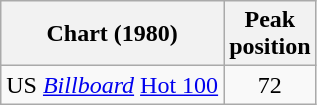<table class="wikitable sortable">
<tr>
<th>Chart (1980)</th>
<th>Peak<br>position</th>
</tr>
<tr>
<td>US <em><a href='#'>Billboard</a></em> <a href='#'>Hot 100</a></td>
<td style="text-align:center;">72</td>
</tr>
</table>
